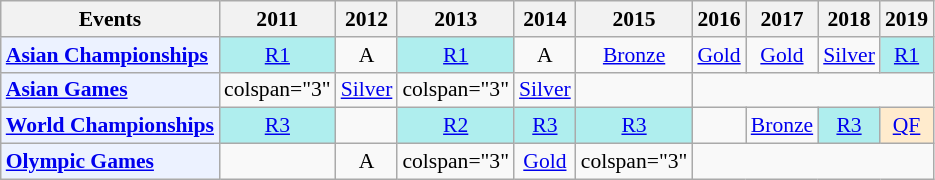<table class="wikitable" style="font-size: 90%; text-align:center">
<tr>
<th>Events</th>
<th>2011</th>
<th>2012</th>
<th>2013</th>
<th>2014</th>
<th>2015</th>
<th>2016</th>
<th>2017</th>
<th>2018</th>
<th>2019</th>
</tr>
<tr>
<td bgcolor="#ECF2FF"; align="left"><strong><a href='#'>Asian Championships</a></strong></td>
<td bgcolor=AFEEEE><a href='#'>R1</a></td>
<td>A</td>
<td bgcolor=AFEEEE><a href='#'>R1</a></td>
<td>A</td>
<td> <a href='#'>Bronze</a></td>
<td> <a href='#'>Gold</a></td>
<td> <a href='#'>Gold</a></td>
<td> <a href='#'>Silver</a></td>
<td bgcolor=AFEEEE><a href='#'>R1</a></td>
</tr>
<tr>
<td bgcolor="#ECF2FF"; align="left"><strong><a href='#'>Asian Games</a></strong></td>
<td>colspan="3" </td>
<td> <a href='#'>Silver</a></td>
<td>colspan="3" </td>
<td> <a href='#'>Silver</a></td>
<td></td>
</tr>
<tr>
<td bgcolor="#ECF2FF"; align="left"><strong><a href='#'>World Championships</a></strong></td>
<td bgcolor=AFEEEE><a href='#'>R3</a></td>
<td></td>
<td bgcolor=AFEEEE><a href='#'>R2</a></td>
<td bgcolor=AFEEEE><a href='#'>R3</a></td>
<td bgcolor=AFEEEE><a href='#'>R3</a></td>
<td></td>
<td> <a href='#'>Bronze</a></td>
<td bgcolor=AFEEEE><a href='#'>R3</a></td>
<td bgcolor=FFEBCD><a href='#'>QF</a></td>
</tr>
<tr>
<td bgcolor="#ECF2FF"; align="left"><strong><a href='#'>Olympic Games</a></strong></td>
<td></td>
<td>A</td>
<td>colspan="3" </td>
<td> <a href='#'>Gold</a></td>
<td>colspan="3" </td>
</tr>
</table>
